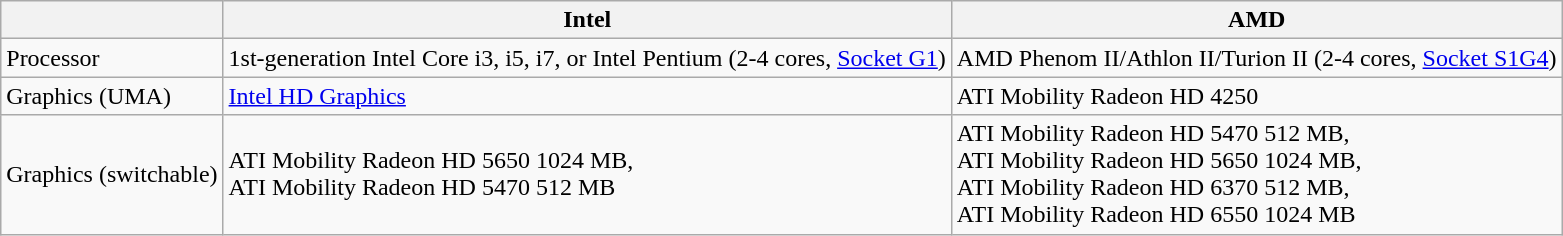<table class="wikitable">
<tr>
<th></th>
<th>Intel</th>
<th>AMD</th>
</tr>
<tr>
<td>Processor</td>
<td>1st-generation Intel Core i3, i5, i7, or Intel Pentium (2-4 cores, <a href='#'>Socket G1</a>)</td>
<td>AMD Phenom II/Athlon II/Turion II (2-4 cores, <a href='#'>Socket S1G4</a>)</td>
</tr>
<tr>
<td>Graphics (UMA)</td>
<td><a href='#'>Intel HD Graphics</a></td>
<td>ATI Mobility Radeon HD 4250</td>
</tr>
<tr>
<td>Graphics (switchable)</td>
<td>ATI Mobility Radeon HD 5650 1024 MB,<br>ATI Mobility Radeon HD 5470 512 MB</td>
<td>ATI Mobility Radeon HD 5470 512 MB,<br>ATI Mobility Radeon HD 5650 1024 MB,<br>ATI Mobility Radeon HD 6370 512 MB,<br>ATI Mobility Radeon HD 6550 1024 MB</td>
</tr>
</table>
